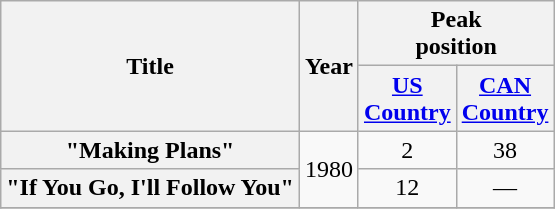<table class="wikitable plainrowheaders" style="text-align:center;">
<tr>
<th scope="col" rowspan = "2">Title</th>
<th scope="col" rowspan = "2">Year</th>
<th scope="col" colspan="2">Peak<br>position</th>
</tr>
<tr>
<th><a href='#'>US<br>Country</a><br></th>
<th scope="col"><a href='#'>CAN<br>Country</a><br></th>
</tr>
<tr>
<th scope = "row">"Making Plans"</th>
<td rowspan = "2">1980</td>
<td>2</td>
<td>38</td>
</tr>
<tr>
<th scope = "row">"If You Go, I'll Follow You"</th>
<td>12</td>
<td>—</td>
</tr>
<tr>
</tr>
</table>
